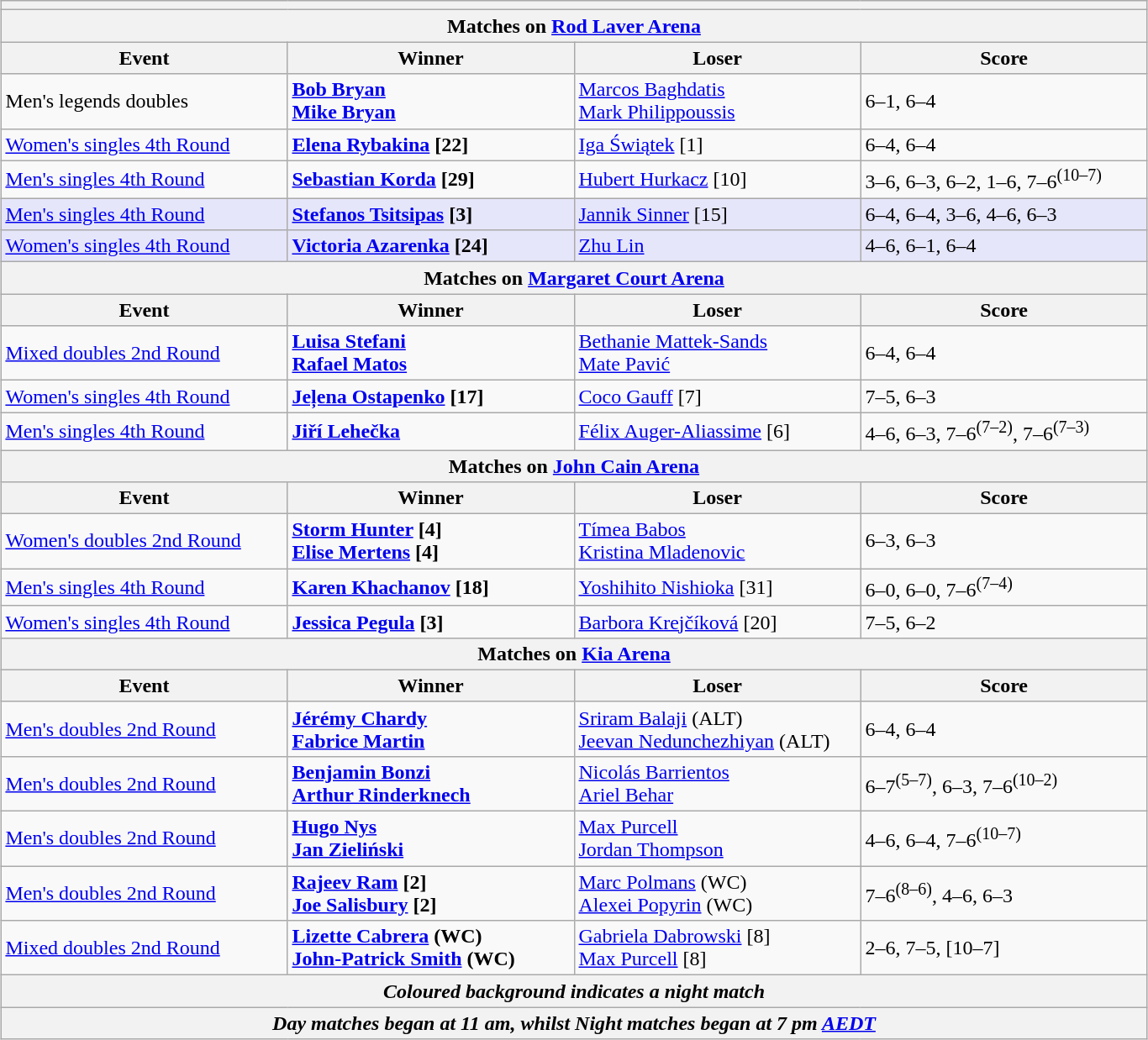<table class="wikitable collapsible uncollapsed" style="margin:auto;">
<tr>
<th colspan=4></th>
</tr>
<tr>
<th colspan=4><strong>Matches on <a href='#'>Rod Laver Arena</a></strong></th>
</tr>
<tr>
<th style="width:220px;">Event</th>
<th style="width:220px;">Winner</th>
<th style="width:220px;">Loser</th>
<th style="width:220px;">Score</th>
</tr>
<tr>
<td>Men's legends doubles</td>
<td><strong> <a href='#'>Bob Bryan</a><br>   <a href='#'>Mike Bryan</a></strong></td>
<td> <a href='#'>Marcos Baghdatis</a> <br>  <a href='#'>Mark Philippoussis</a></td>
<td>6–1, 6–4</td>
</tr>
<tr>
<td><a href='#'>Women's singles 4th Round</a></td>
<td><strong> <a href='#'>Elena Rybakina</a> [22]</strong></td>
<td> <a href='#'>Iga Świątek</a> [1]</td>
<td>6–4, 6–4</td>
</tr>
<tr>
<td><a href='#'>Men's singles 4th Round</a></td>
<td><strong> <a href='#'>Sebastian Korda</a> [29]</strong></td>
<td> <a href='#'>Hubert Hurkacz</a> [10]</td>
<td>3–6, 6–3, 6–2, 1–6, 7–6<sup>(10–7)</sup></td>
</tr>
<tr bgcolor=lavender>
<td><a href='#'>Men's singles 4th Round</a></td>
<td><strong> <a href='#'>Stefanos Tsitsipas</a> [3]</strong></td>
<td> <a href='#'>Jannik Sinner</a> [15]</td>
<td>6–4, 6–4, 3–6, 4–6, 6–3</td>
</tr>
<tr bgcolor=lavender>
<td><a href='#'>Women's singles 4th Round</a></td>
<td><strong> <a href='#'>Victoria Azarenka</a> [24]</strong></td>
<td> <a href='#'>Zhu Lin</a></td>
<td>4–6, 6–1, 6–4</td>
</tr>
<tr>
<th colspan=4><strong>Matches on <a href='#'>Margaret Court Arena</a></strong></th>
</tr>
<tr>
<th style="width:220px;">Event</th>
<th style="width:220px;">Winner</th>
<th style="width:220px;">Loser</th>
<th style="width:220px;">Score</th>
</tr>
<tr>
<td><a href='#'>Mixed doubles 2nd Round</a></td>
<td><strong> <a href='#'>Luisa Stefani</a> <br>  <a href='#'>Rafael Matos</a></strong></td>
<td> <a href='#'>Bethanie Mattek-Sands</a> <br>  <a href='#'>Mate Pavić</a></td>
<td>6–4, 6–4</td>
</tr>
<tr>
<td><a href='#'>Women's singles 4th Round</a></td>
<td><strong> <a href='#'>Jeļena Ostapenko</a> [17]</strong></td>
<td> <a href='#'>Coco Gauff</a> [7]</td>
<td>7–5, 6–3</td>
</tr>
<tr>
<td><a href='#'>Men's singles 4th Round</a></td>
<td><strong> <a href='#'>Jiří Lehečka</a></strong></td>
<td> <a href='#'>Félix Auger-Aliassime</a> [6]</td>
<td>4–6, 6–3, 7–6<sup>(7–2)</sup>, 7–6<sup>(7–3)</sup></td>
</tr>
<tr>
<th colspan=4><strong>Matches on <a href='#'>John Cain Arena</a></strong></th>
</tr>
<tr>
<th style="width:220px;">Event</th>
<th style="width:220px;">Winner</th>
<th style="width:220px;">Loser</th>
<th style="width:220px;">Score</th>
</tr>
<tr>
<td><a href='#'>Women's doubles 2nd Round</a></td>
<td><strong> <a href='#'>Storm Hunter</a> [4]  <br>  <a href='#'>Elise Mertens</a> [4]</strong></td>
<td> <a href='#'>Tímea Babos</a>  <br>  <a href='#'>Kristina Mladenovic</a></td>
<td>6–3, 6–3</td>
</tr>
<tr>
<td><a href='#'>Men's singles 4th Round</a></td>
<td><strong> <a href='#'>Karen Khachanov</a> [18]</strong></td>
<td> <a href='#'>Yoshihito Nishioka</a> [31]</td>
<td>6–0, 6–0, 7–6<sup>(7–4)</sup></td>
</tr>
<tr>
<td><a href='#'>Women's singles 4th Round</a></td>
<td><strong> <a href='#'>Jessica Pegula</a> [3]</strong></td>
<td> <a href='#'>Barbora Krejčíková</a> [20]</td>
<td>7–5, 6–2</td>
</tr>
<tr>
<th colspan=4><strong>Matches on <a href='#'>Kia Arena</a></strong></th>
</tr>
<tr>
<th style="width:220px;">Event</th>
<th style="width:220px;">Winner</th>
<th style="width:220px;">Loser</th>
<th style="width:220px;">Score</th>
</tr>
<tr>
<td><a href='#'>Men's doubles 2nd Round</a></td>
<td><strong> <a href='#'>Jérémy Chardy</a> <br>  <a href='#'>Fabrice Martin</a></strong></td>
<td> <a href='#'>Sriram Balaji</a> (ALT)<br>  <a href='#'>Jeevan Nedunchezhiyan</a> (ALT)</td>
<td>6–4, 6–4</td>
</tr>
<tr>
<td><a href='#'>Men's doubles 2nd Round</a></td>
<td><strong> <a href='#'>Benjamin Bonzi</a> <br>  <a href='#'>Arthur Rinderknech</a></strong></td>
<td> <a href='#'>Nicolás Barrientos</a> <br>  <a href='#'>Ariel Behar</a></td>
<td>6–7<sup>(5–7)</sup>, 6–3, 7–6<sup>(10–2)</sup></td>
</tr>
<tr>
<td><a href='#'>Men's doubles 2nd Round</a></td>
<td><strong> <a href='#'>Hugo Nys</a> <br>  <a href='#'>Jan Zieliński</a></strong></td>
<td> <a href='#'>Max Purcell</a> <br>  <a href='#'>Jordan Thompson</a></td>
<td>4–6, 6–4, 7–6<sup>(10–7)</sup></td>
</tr>
<tr>
<td><a href='#'>Men's doubles 2nd Round</a></td>
<td><strong> <a href='#'>Rajeev Ram</a> [2]<br>  <a href='#'>Joe Salisbury</a> [2]</strong></td>
<td> <a href='#'>Marc Polmans</a> (WC) <br>  <a href='#'>Alexei Popyrin</a> (WC)</td>
<td>7–6<sup>(8–6)</sup>, 4–6, 6–3</td>
</tr>
<tr>
<td><a href='#'>Mixed doubles 2nd Round</a></td>
<td><strong> <a href='#'>Lizette Cabrera</a> (WC)  <br> <a href='#'>John-Patrick Smith</a> (WC)</strong></td>
<td> <a href='#'>Gabriela Dabrowski</a> [8]<br>  <a href='#'>Max Purcell</a> [8]</td>
<td>2–6, 7–5, [10–7]</td>
</tr>
<tr>
<th colspan=4><em>Coloured background indicates a night match</em></th>
</tr>
<tr>
<th colspan=4><em>Day matches began at 11 am, whilst Night matches began at 7 pm <a href='#'>AEDT</a></em></th>
</tr>
</table>
